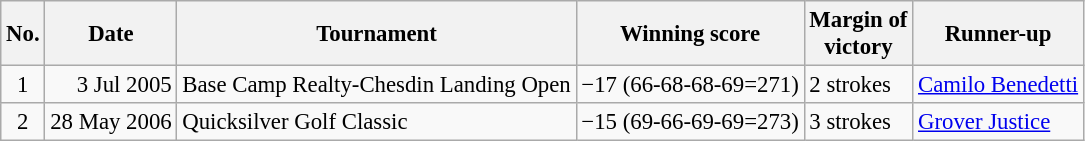<table class="wikitable" style="font-size:95%;">
<tr>
<th>No.</th>
<th>Date</th>
<th>Tournament</th>
<th>Winning score</th>
<th>Margin of<br>victory</th>
<th>Runner-up</th>
</tr>
<tr>
<td align=center>1</td>
<td align=right>3 Jul 2005</td>
<td>Base Camp Realty-Chesdin Landing Open</td>
<td>−17 (66-68-68-69=271)</td>
<td>2 strokes</td>
<td> <a href='#'>Camilo Benedetti</a></td>
</tr>
<tr>
<td align=center>2</td>
<td align=right>28 May 2006</td>
<td>Quicksilver Golf Classic</td>
<td>−15 (69-66-69-69=273)</td>
<td>3 strokes</td>
<td> <a href='#'>Grover Justice</a></td>
</tr>
</table>
